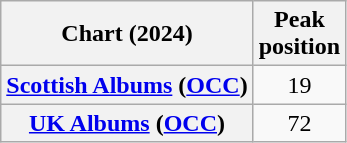<table class="wikitable sortable plainrowheaders">
<tr>
<th>Chart (2024)</th>
<th>Peak<br>position</th>
</tr>
<tr>
<th scope="row"><a href='#'>Scottish Albums</a> (<a href='#'>OCC</a>)</th>
<td align="center">19</td>
</tr>
<tr>
<th scope="row"><a href='#'>UK Albums</a> (<a href='#'>OCC</a>)</th>
<td align="center">72</td>
</tr>
</table>
